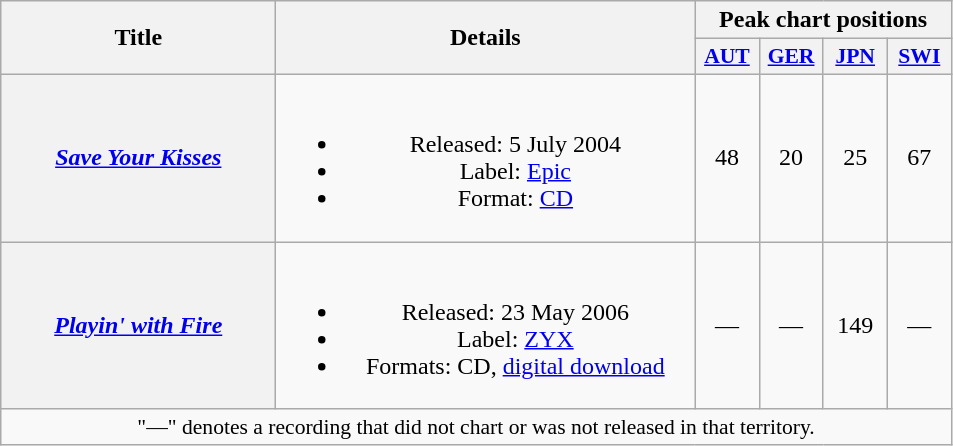<table class="wikitable plainrowheaders" style="text-align:center">
<tr>
<th scope="col" rowspan="2" style="width:11em;">Title</th>
<th scope="col" rowspan="2" style="width:17em;">Details</th>
<th scope="col" colspan="4">Peak chart positions</th>
</tr>
<tr>
<th scope="col" style="width:2.5em;font-size:90%;"><a href='#'>AUT</a><br></th>
<th scope="col" style="width:2.5em;font-size:90%;"><a href='#'>GER</a><br></th>
<th scope="col" style="width:2.5em;font-size:90%;"><a href='#'>JPN</a><br></th>
<th scope="col" style="width:2.5em;font-size:90%;"><a href='#'>SWI</a><br></th>
</tr>
<tr>
<th scope="row"><em><a href='#'>Save Your Kisses</a></em></th>
<td><br><ul><li>Released: 5 July 2004</li><li>Label: <a href='#'>Epic</a></li><li>Format: <a href='#'>CD</a></li></ul></td>
<td>48</td>
<td>20</td>
<td>25</td>
<td>67</td>
</tr>
<tr>
<th scope="row"><em><a href='#'>Playin' with Fire</a></em></th>
<td><br><ul><li>Released: 23 May 2006</li><li>Label: <a href='#'>ZYX</a></li><li>Formats: CD, <a href='#'>digital download</a></li></ul></td>
<td>—</td>
<td>—</td>
<td>149</td>
<td>—</td>
</tr>
<tr>
<td colspan="6" style="font-size:90%">"—" denotes a recording that did not chart or was not released in that territory.</td>
</tr>
</table>
